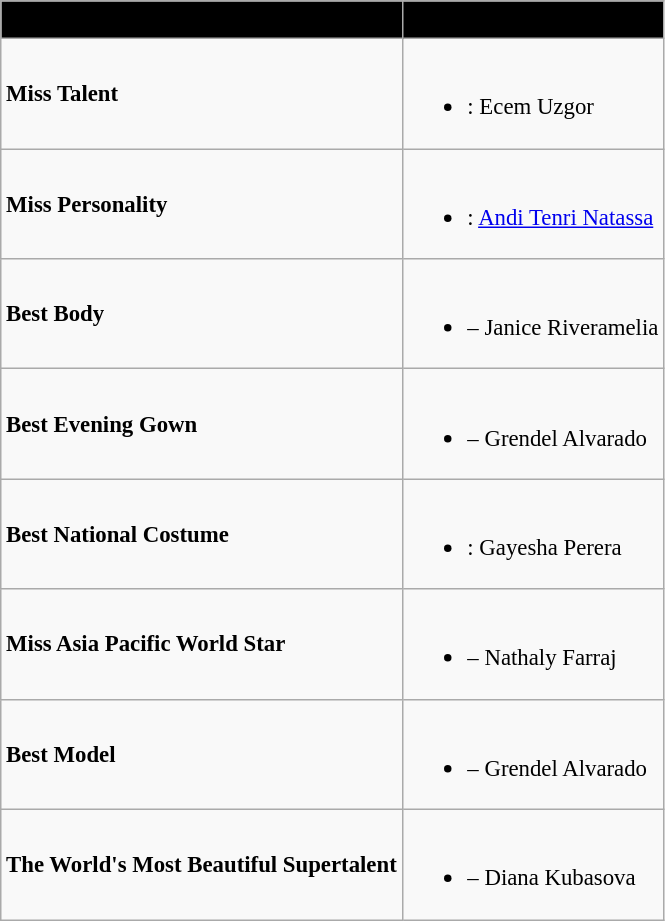<table class="wikitable" style="font-size: 95%;">
<tr bgcolor="black" colspan=60 align="center">
<td><span><strong>Award</strong> </span></td>
<td><span><strong>Contestant</strong></span></td>
</tr>
<tr>
<td><strong>Miss Talent</strong></td>
<td><br><ul><li><strong></strong>: Ecem Uzgor</li></ul></td>
</tr>
<tr>
<td><strong>Miss Personality</strong></td>
<td><br><ul><li><strong></strong>: <a href='#'>Andi Tenri Natassa</a></li></ul></td>
</tr>
<tr>
<td><strong>Best Body</strong></td>
<td><br><ul><li><strong></strong> – Janice Riveramelia</li></ul></td>
</tr>
<tr>
<td><strong>Best Evening Gown</strong></td>
<td><br><ul><li><strong></strong> – Grendel Alvarado</li></ul></td>
</tr>
<tr>
<td><strong>Best National Costume</strong></td>
<td><br><ul><li><strong></strong>: Gayesha Perera</li></ul></td>
</tr>
<tr>
<td><strong>Miss Asia Pacific World Star</strong></td>
<td><br><ul><li><strong></strong> – Nathaly Farraj</li></ul></td>
</tr>
<tr>
<td><strong>Best Model</strong></td>
<td><br><ul><li><strong></strong> – Grendel Alvarado</li></ul></td>
</tr>
<tr>
<td><strong>The World's Most Beautiful Supertalent</strong></td>
<td><br><ul><li><strong></strong> – Diana Kubasova</li></ul></td>
</tr>
</table>
